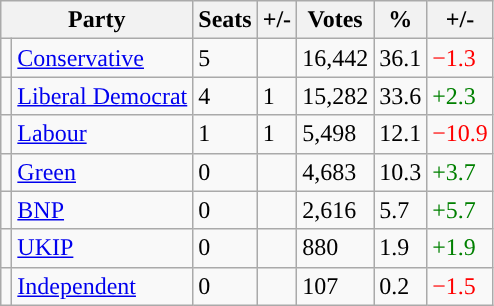<table class="wikitable">
<tr>
<th colspan="2">Party</th>
<th>Seats</th>
<th>+/-</th>
<th>Votes</th>
<th>%</th>
<th>+/-</th>
</tr>
<tr>
<td style="background-color: "></td>
<td><a href='#'>Conservative</a></td>
<td>5</td>
<td></td>
<td>16,442</td>
<td>36.1</td>
<td style="color:red">−1.3</td>
</tr>
<tr>
<td style="background-color: "></td>
<td><a href='#'>Liberal Democrat</a></td>
<td>4</td>
<td> 1</td>
<td>15,282</td>
<td>33.6</td>
<td style="color:green">+2.3</td>
</tr>
<tr>
<td style="background-color: "></td>
<td><a href='#'>Labour</a></td>
<td>1</td>
<td> 1</td>
<td>5,498</td>
<td>12.1</td>
<td style="color:red">−10.9</td>
</tr>
<tr>
<td style="background-color: "></td>
<td><a href='#'>Green</a></td>
<td>0</td>
<td></td>
<td>4,683</td>
<td>10.3</td>
<td style="color:green">+3.7</td>
</tr>
<tr>
<td style="background-color: "></td>
<td><a href='#'>BNP</a></td>
<td>0</td>
<td></td>
<td>2,616</td>
<td>5.7</td>
<td style="color:green">+5.7</td>
</tr>
<tr>
<td style="background-color: "></td>
<td><a href='#'>UKIP</a></td>
<td>0</td>
<td></td>
<td>880</td>
<td>1.9</td>
<td style="color:green">+1.9</td>
</tr>
<tr>
<td style="background-color: "></td>
<td><a href='#'>Independent</a></td>
<td>0</td>
<td></td>
<td>107</td>
<td>0.2</td>
<td style="color:red">−1.5</td>
</tr>
</table>
